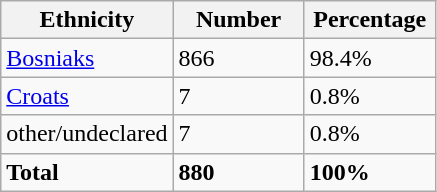<table class="wikitable">
<tr>
<th width="100px">Ethnicity</th>
<th width="80px">Number</th>
<th width="80px">Percentage</th>
</tr>
<tr>
<td><a href='#'>Bosniaks</a></td>
<td>866</td>
<td>98.4%</td>
</tr>
<tr>
<td><a href='#'>Croats</a></td>
<td>7</td>
<td>0.8%</td>
</tr>
<tr>
<td>other/undeclared</td>
<td>7</td>
<td>0.8%</td>
</tr>
<tr>
<td><strong>Total</strong></td>
<td><strong>880</strong></td>
<td><strong>100%</strong></td>
</tr>
</table>
